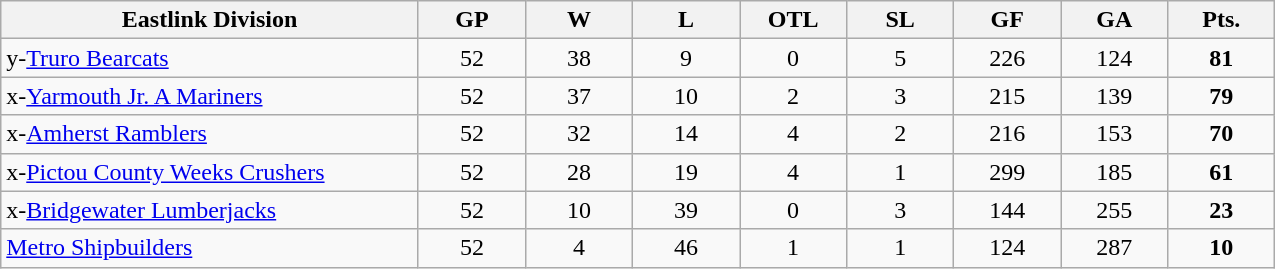<table class="wikitable sortable">
<tr>
<td class="unsortable" align=center bgcolor=#F2F2F2 style="width: 16.94em"><strong>Eastlink Division</strong></td>
<th style="width: 4em">GP</th>
<th style="width: 4em">W</th>
<th style="width: 4em">L</th>
<th style="width: 4em">OTL</th>
<th style="width: 4em">SL</th>
<th style="width: 4em">GF</th>
<th style="width: 4em">GA</th>
<th style="width: 4em"><strong>Pts.</strong></th>
</tr>
<tr align="center">
<td align="left">y-<a href='#'>Truro Bearcats</a></td>
<td> 52</td>
<td> 38</td>
<td> 9</td>
<td> 0</td>
<td> 5</td>
<td> 226</td>
<td> 124</td>
<td> <strong>81</strong></td>
</tr>
<tr align="center">
<td align=left>x-<a href='#'>Yarmouth Jr. A Mariners</a></td>
<td> 52</td>
<td> 37</td>
<td> 10</td>
<td> 2</td>
<td> 3</td>
<td> 215</td>
<td> 139</td>
<td> <strong>79</strong></td>
</tr>
<tr align="center">
<td align=left>x-<a href='#'>Amherst Ramblers</a></td>
<td> 52</td>
<td> 32</td>
<td> 14</td>
<td> 4</td>
<td> 2</td>
<td> 216</td>
<td> 153</td>
<td><strong>70</strong> </td>
</tr>
<tr align="center">
<td align=left>x-<a href='#'>Pictou County Weeks Crushers</a></td>
<td> 52</td>
<td> 28</td>
<td> 19</td>
<td> 4</td>
<td> 1</td>
<td> 299</td>
<td> 185</td>
<td><strong>61</strong></td>
</tr>
<tr align="center">
<td align=left>x-<a href='#'>Bridgewater Lumberjacks</a></td>
<td> 52</td>
<td> 10</td>
<td> 39</td>
<td> 0</td>
<td> 3</td>
<td> 144</td>
<td> 255</td>
<td> <strong>23</strong></td>
</tr>
<tr align="center">
<td align=left><a href='#'>Metro Shipbuilders</a></td>
<td> 52</td>
<td> 4</td>
<td> 46</td>
<td> 1</td>
<td> 1</td>
<td> 124</td>
<td> 287</td>
<td> <strong>10</strong></td>
</tr>
</table>
